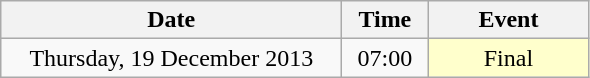<table class = "wikitable" style="text-align:center;">
<tr>
<th width=220>Date</th>
<th width=50>Time</th>
<th width=100>Event</th>
</tr>
<tr>
<td>Thursday, 19 December 2013</td>
<td>07:00</td>
<td bgcolor=ffffcc>Final</td>
</tr>
</table>
